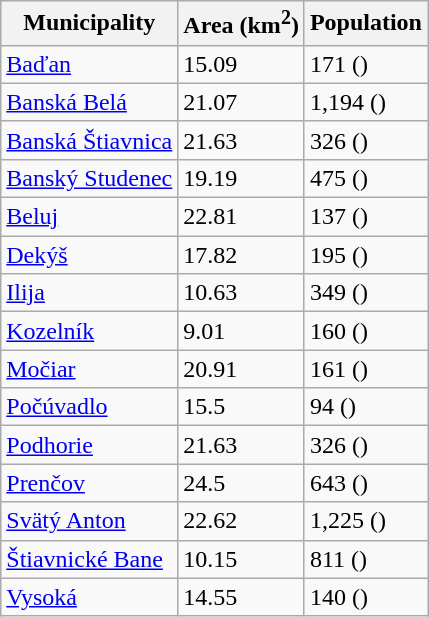<table class="wikitable sortable">
<tr>
<th>Municipality</th>
<th>Area (km<sup>2</sup>)</th>
<th>Population</th>
</tr>
<tr>
<td><a href='#'>Baďan</a></td>
<td>15.09</td>
<td>171 ()</td>
</tr>
<tr>
<td><a href='#'>Banská Belá</a></td>
<td>21.07</td>
<td>1,194 ()</td>
</tr>
<tr>
<td><a href='#'>Banská Štiavnica</a></td>
<td>21.63</td>
<td>326 ()</td>
</tr>
<tr>
<td><a href='#'>Banský Studenec</a></td>
<td>19.19</td>
<td>475 ()</td>
</tr>
<tr>
<td><a href='#'>Beluj</a></td>
<td>22.81</td>
<td>137 ()</td>
</tr>
<tr>
<td><a href='#'>Dekýš</a></td>
<td>17.82</td>
<td>195 ()</td>
</tr>
<tr>
<td><a href='#'>Ilija</a></td>
<td>10.63</td>
<td>349 ()</td>
</tr>
<tr>
<td><a href='#'>Kozelník</a></td>
<td>9.01</td>
<td>160 ()</td>
</tr>
<tr>
<td><a href='#'>Močiar</a></td>
<td>20.91</td>
<td>161 ()</td>
</tr>
<tr>
<td><a href='#'>Počúvadlo</a></td>
<td>15.5</td>
<td>94 ()</td>
</tr>
<tr>
<td><a href='#'>Podhorie</a></td>
<td>21.63</td>
<td>326 ()</td>
</tr>
<tr>
<td><a href='#'>Prenčov</a></td>
<td>24.5</td>
<td>643 ()</td>
</tr>
<tr>
<td><a href='#'>Svätý Anton</a></td>
<td>22.62</td>
<td>1,225 ()</td>
</tr>
<tr>
<td><a href='#'>Štiavnické Bane</a></td>
<td>10.15</td>
<td>811 ()</td>
</tr>
<tr>
<td><a href='#'>Vysoká</a></td>
<td>14.55</td>
<td>140 ()</td>
</tr>
</table>
